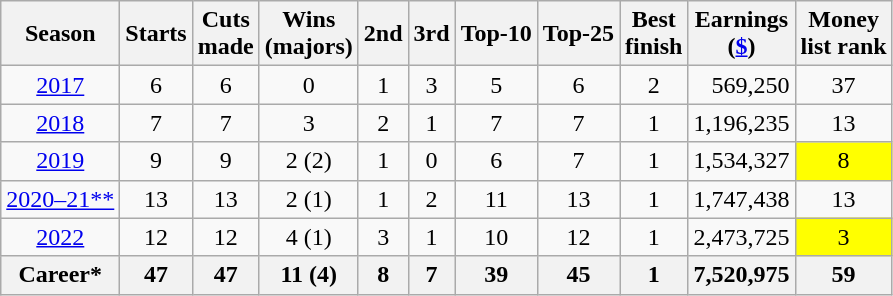<table class="wikitable" style="text-align:center">
<tr>
<th>Season</th>
<th>Starts</th>
<th>Cuts<br>made</th>
<th>Wins<br>(majors)</th>
<th>2nd</th>
<th>3rd</th>
<th>Top-10</th>
<th>Top-25</th>
<th>Best<br>finish</th>
<th>Earnings<br>(<a href='#'>$</a>)</th>
<th>Money<br>list rank</th>
</tr>
<tr>
<td><a href='#'>2017</a></td>
<td>6</td>
<td>6</td>
<td>0</td>
<td>1</td>
<td>3</td>
<td>5</td>
<td>6</td>
<td>2</td>
<td style="text-align:right;">569,250</td>
<td>37</td>
</tr>
<tr>
<td><a href='#'>2018</a></td>
<td>7</td>
<td>7</td>
<td>3</td>
<td>2</td>
<td>1</td>
<td>7</td>
<td>7</td>
<td>1</td>
<td style="text-align:right;">1,196,235</td>
<td>13</td>
</tr>
<tr>
<td><a href='#'>2019</a></td>
<td>9</td>
<td>9</td>
<td>2 (2)</td>
<td>1</td>
<td>0</td>
<td>6</td>
<td>7</td>
<td>1</td>
<td style="text-align:right;">1,534,327</td>
<td style=background:yellow>8</td>
</tr>
<tr>
<td><a href='#'>2020–21**</a></td>
<td>13</td>
<td>13</td>
<td>2 (1)</td>
<td>1</td>
<td>2</td>
<td>11</td>
<td>13</td>
<td>1</td>
<td style="text-align:right;">1,747,438</td>
<td>13</td>
</tr>
<tr>
<td><a href='#'>2022</a></td>
<td>12</td>
<td>12</td>
<td>4 (1)</td>
<td>3</td>
<td>1</td>
<td>10</td>
<td>12</td>
<td>1</td>
<td style="text-align:right;">2,473,725</td>
<td style=background:yellow>3</td>
</tr>
<tr>
<th>Career*</th>
<th>47</th>
<th>47</th>
<th>11 (4)</th>
<th>8</th>
<th>7</th>
<th>39</th>
<th>45</th>
<th>1</th>
<th>7,520,975</th>
<th>59</th>
</tr>
</table>
